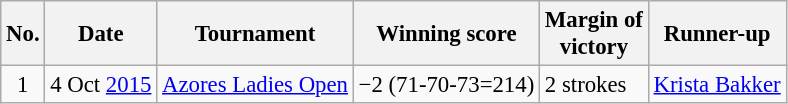<table class="wikitable" style="font-size:95%;">
<tr>
<th>No.</th>
<th>Date</th>
<th>Tournament</th>
<th>Winning score</th>
<th>Margin of<br>victory</th>
<th>Runner-up</th>
</tr>
<tr>
<td align=center>1</td>
<td align=right>4 Oct <a href='#'>2015</a></td>
<td><a href='#'>Azores Ladies Open</a></td>
<td>−2 (71-70-73=214)</td>
<td>2 strokes</td>
<td> <a href='#'>Krista Bakker</a></td>
</tr>
</table>
